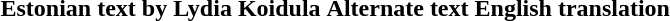<table>
<tr>
<th>Estonian text by Lydia Koidula</th>
<th>Alternate text</th>
<th>English translation</th>
</tr>
<tr valign=top;>
<td></td>
<td></td>
<td></td>
</tr>
</table>
